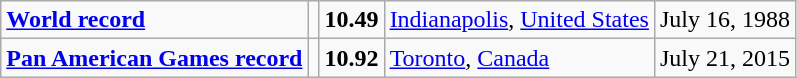<table class="wikitable">
<tr>
<td><strong><a href='#'>World record</a></strong></td>
<td></td>
<td><strong>10.49</strong></td>
<td><a href='#'>Indianapolis</a>, <a href='#'>United States</a></td>
<td>July 16, 1988</td>
</tr>
<tr>
<td><strong><a href='#'>Pan American Games record</a></strong></td>
<td></td>
<td><strong>10.92</strong></td>
<td><a href='#'>Toronto</a>, <a href='#'>Canada</a></td>
<td>July 21, 2015</td>
</tr>
</table>
